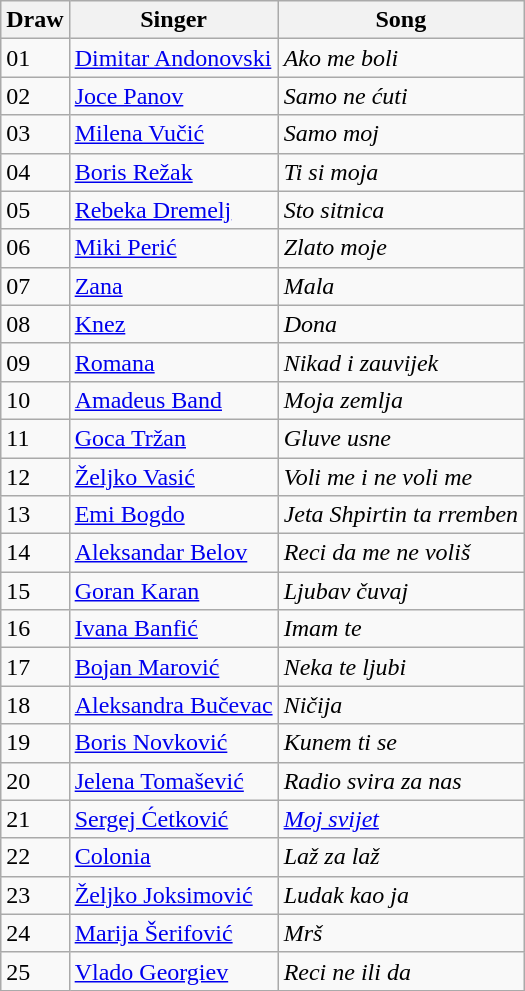<table class="sortable wikitable">
<tr>
<th>Draw</th>
<th>Singer</th>
<th>Song</th>
</tr>
<tr>
<td>01</td>
<td><a href='#'>Dimitar Andonovski</a></td>
<td><em>Ako me boli</em></td>
</tr>
<tr>
<td>02</td>
<td><a href='#'>Joce Panov</a></td>
<td><em>Samo ne ćuti</em></td>
</tr>
<tr>
<td>03</td>
<td><a href='#'>Milena Vučić</a></td>
<td><em>Samo moj</em></td>
</tr>
<tr>
<td>04</td>
<td><a href='#'>Boris Režak</a></td>
<td><em>Ti si moja</em></td>
</tr>
<tr>
<td>05</td>
<td><a href='#'>Rebeka Dremelj</a></td>
<td><em>Sto sitnica</em></td>
</tr>
<tr>
<td>06</td>
<td><a href='#'>Miki Perić</a></td>
<td><em>Zlato moje</em></td>
</tr>
<tr>
<td>07</td>
<td><a href='#'>Zana</a></td>
<td><em>Mala</em></td>
</tr>
<tr>
<td>08</td>
<td><a href='#'>Knez</a></td>
<td><em>Dona</em></td>
</tr>
<tr>
<td>09</td>
<td><a href='#'>Romana</a></td>
<td><em>Nikad i zauvijek</em></td>
</tr>
<tr>
<td>10</td>
<td><a href='#'>Amadeus Band</a></td>
<td><em>Moja zemlja</em></td>
</tr>
<tr>
<td>11</td>
<td><a href='#'>Goca Tržan</a></td>
<td><em>Gluve usne</em></td>
</tr>
<tr>
<td>12</td>
<td><a href='#'>Željko Vasić</a></td>
<td><em>Voli me i ne voli me</em></td>
</tr>
<tr>
<td>13</td>
<td><a href='#'>Emi Bogdo</a></td>
<td><em>Jeta Shpirtin ta rremben</em></td>
</tr>
<tr>
<td>14</td>
<td><a href='#'>Aleksandar Belov</a></td>
<td><em>Reci da me ne voliš</em></td>
</tr>
<tr>
<td>15</td>
<td><a href='#'>Goran Karan</a></td>
<td><em>Ljubav čuvaj</em></td>
</tr>
<tr>
<td>16</td>
<td><a href='#'>Ivana Banfić</a></td>
<td><em>Imam te</em></td>
</tr>
<tr>
<td>17</td>
<td><a href='#'>Bojan Marović</a></td>
<td><em>Neka te ljubi</em></td>
</tr>
<tr>
<td>18</td>
<td><a href='#'>Aleksandra Bučevac</a></td>
<td><em>Ničija</em></td>
</tr>
<tr>
<td>19</td>
<td><a href='#'>Boris Novković</a></td>
<td><em>Kunem ti se</em></td>
</tr>
<tr>
<td>20</td>
<td><a href='#'>Jelena Tomašević</a></td>
<td><em>Radio svira za nas</em></td>
</tr>
<tr>
<td>21</td>
<td><a href='#'>Sergej Ćetković</a></td>
<td><em><a href='#'>Moj svijet</a></em></td>
</tr>
<tr>
<td>22</td>
<td><a href='#'>Colonia</a></td>
<td><em>Laž za laž</em></td>
</tr>
<tr>
<td>23</td>
<td><a href='#'>Željko Joksimović</a></td>
<td><em>Ludak kao ja</em></td>
</tr>
<tr>
<td>24</td>
<td><a href='#'>Marija Šerifović</a></td>
<td><em>Mrš</em></td>
</tr>
<tr>
<td>25</td>
<td><a href='#'>Vlado Georgiev</a></td>
<td><em>Reci ne ili da</em></td>
</tr>
</table>
